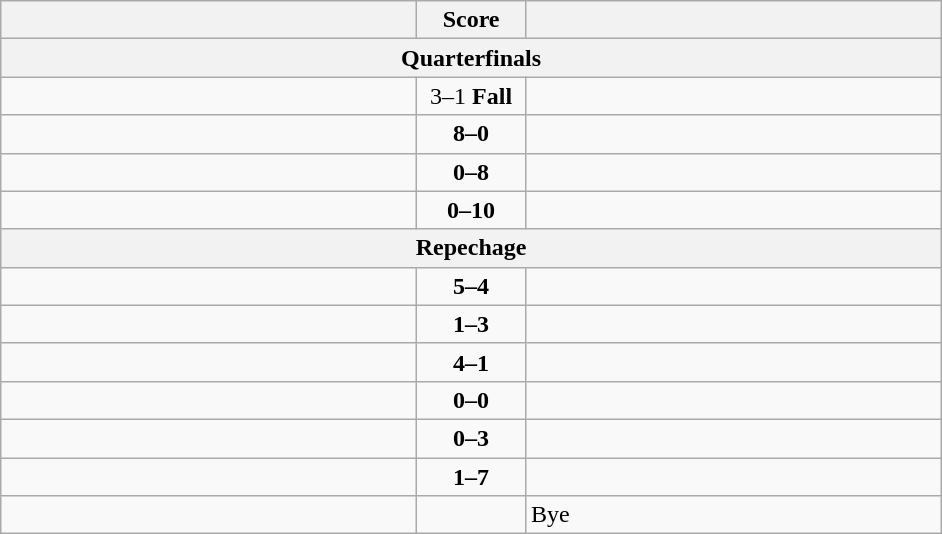<table class="wikitable" style="text-align: left;">
<tr>
<th align="right" width="270"></th>
<th width="65">Score</th>
<th align="left" width="270"></th>
</tr>
<tr>
<th colspan="3">Quarterfinals</th>
</tr>
<tr>
<td><strong></strong></td>
<td align=center>3–1 <strong>Fall</strong></td>
<td></td>
</tr>
<tr>
<td><strong></strong></td>
<td align=center><strong>8–0</strong></td>
<td></td>
</tr>
<tr>
<td></td>
<td align=center><strong>0–8</strong></td>
<td><strong></strong></td>
</tr>
<tr>
<td></td>
<td align=center><strong>0–10</strong></td>
<td><strong></strong></td>
</tr>
<tr>
<th colspan="3">Repechage</th>
</tr>
<tr>
<td><strong></strong></td>
<td align=center><strong>5–4</strong></td>
<td></td>
</tr>
<tr>
<td></td>
<td align=center><strong>1–3</strong></td>
<td><strong></strong></td>
</tr>
<tr>
<td><strong></strong></td>
<td align=center><strong>4–1</strong></td>
<td></td>
</tr>
<tr>
<td><strong></strong></td>
<td align=center><strong>0–0</strong></td>
<td></td>
</tr>
<tr>
<td></td>
<td align=center><strong>0–3</strong></td>
<td><strong></strong></td>
</tr>
<tr>
<td></td>
<td align=center><strong>1–7</strong></td>
<td><strong></strong></td>
</tr>
<tr>
<td><strong></strong></td>
<td></td>
<td>Bye</td>
</tr>
</table>
